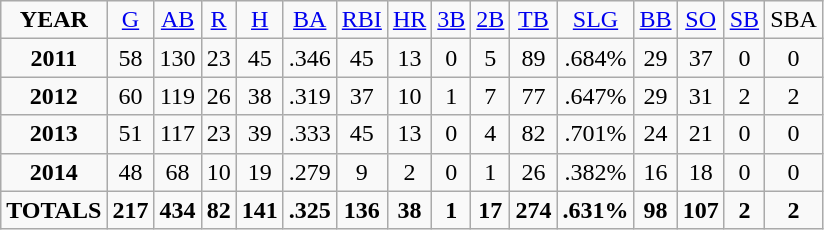<table class="wikitable">
<tr align=center>
<td><strong>YEAR</strong></td>
<td><a href='#'>G</a></td>
<td><a href='#'>AB</a></td>
<td><a href='#'>R</a></td>
<td><a href='#'>H</a></td>
<td><a href='#'>BA</a></td>
<td><a href='#'>RBI</a></td>
<td><a href='#'>HR</a></td>
<td><a href='#'>3B</a></td>
<td><a href='#'>2B</a></td>
<td><a href='#'>TB</a></td>
<td><a href='#'>SLG</a></td>
<td><a href='#'>BB</a></td>
<td><a href='#'>SO</a></td>
<td><a href='#'>SB</a></td>
<td>SBA</td>
</tr>
<tr align=center>
<td><strong>2011</strong></td>
<td>58</td>
<td>130</td>
<td>23</td>
<td>45</td>
<td>.346</td>
<td>45</td>
<td>13</td>
<td>0</td>
<td>5</td>
<td>89</td>
<td>.684%</td>
<td>29</td>
<td>37</td>
<td>0</td>
<td>0</td>
</tr>
<tr align=center>
<td><strong>2012</strong></td>
<td>60</td>
<td>119</td>
<td>26</td>
<td>38</td>
<td>.319</td>
<td>37</td>
<td>10</td>
<td>1</td>
<td>7</td>
<td>77</td>
<td>.647%</td>
<td>29</td>
<td>31</td>
<td>2</td>
<td>2</td>
</tr>
<tr align=center>
<td><strong>2013</strong></td>
<td>51</td>
<td>117</td>
<td>23</td>
<td>39</td>
<td>.333</td>
<td>45</td>
<td>13</td>
<td>0</td>
<td>4</td>
<td>82</td>
<td>.701%</td>
<td>24</td>
<td>21</td>
<td>0</td>
<td>0</td>
</tr>
<tr align=center>
<td><strong>2014</strong></td>
<td>48</td>
<td>68</td>
<td>10</td>
<td>19</td>
<td>.279</td>
<td>9</td>
<td>2</td>
<td>0</td>
<td>1</td>
<td>26</td>
<td>.382%</td>
<td>16</td>
<td>18</td>
<td>0</td>
<td>0</td>
</tr>
<tr align=center>
<td><strong>TOTALS</strong></td>
<td><strong>217</strong></td>
<td><strong>434</strong></td>
<td><strong>82</strong></td>
<td><strong>141</strong></td>
<td><strong>.325</strong></td>
<td><strong>136</strong></td>
<td><strong>38</strong></td>
<td><strong>1</strong></td>
<td><strong>17</strong></td>
<td><strong>274</strong></td>
<td><strong>.631%</strong></td>
<td><strong>98</strong></td>
<td><strong>107</strong></td>
<td><strong>2</strong></td>
<td><strong>2</strong></td>
</tr>
</table>
